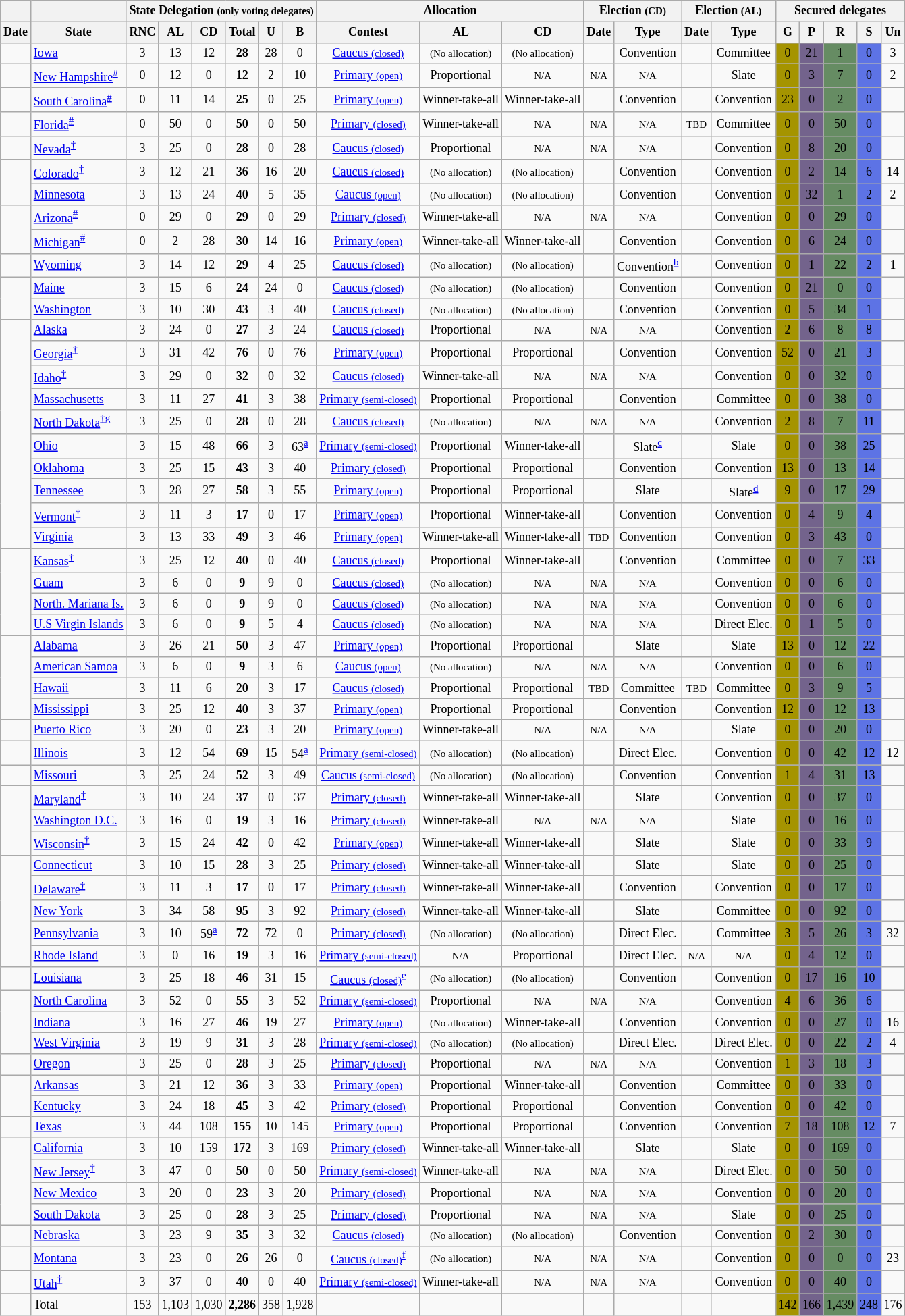<table class="wikitable sortable" style="font-size:12px; text-align: center">
<tr style="background:c#e9e9e9">
<th></th>
<th></th>
<th colspan="6">State Delegation <small>(only voting delegates)</small></th>
<th colspan="3">Allocation</th>
<th colspan="2">Election <small>(CD)</small></th>
<th colspan="2">Election <small>(AL)</small></th>
<th colspan="5">Secured delegates</th>
</tr>
<tr style="background:c#e9e9e9">
<th>Date</th>
<th>State</th>
<th>RNC</th>
<th>AL</th>
<th>CD</th>
<th>Total</th>
<th>U</th>
<th>B</th>
<th>Contest</th>
<th>AL</th>
<th>CD</th>
<th>Date</th>
<th>Type</th>
<th>Date</th>
<th>Type</th>
<th>G</th>
<th>P</th>
<th>R</th>
<th>S</th>
<th>Un</th>
</tr>
<tr>
<td></td>
<td style="text-align:left;"><a href='#'>Iowa</a></td>
<td>3</td>
<td>13</td>
<td>12</td>
<td><strong>28</strong></td>
<td>28</td>
<td>0</td>
<td><a href='#'>Caucus <small>(closed)</small></a></td>
<td><small>(No allocation)</small></td>
<td><small>(No allocation)</small></td>
<td></td>
<td>Convention</td>
<td></td>
<td>Committee</td>
<td bgcolor=#a59400>0</td>
<td bgcolor=#73638c>21</td>
<td bgcolor=#668c63>1</td>
<td bgcolor=#5d73e5>0</td>
<td>3</td>
</tr>
<tr>
<td></td>
<td style="text-align:left;"><a href='#'>New Hampshire</a><sup><a href='#'>#</a></sup></td>
<td>0</td>
<td>12</td>
<td>0</td>
<td><strong>12</strong></td>
<td>2</td>
<td>10</td>
<td><a href='#'>Primary <small>(open)</small></a></td>
<td>Proportional</td>
<td><small>N/A</small></td>
<td><small>N/A</small></td>
<td><small>N/A</small></td>
<td></td>
<td>Slate</td>
<td bgcolor=#a59400>0</td>
<td bgcolor=#73638c>3</td>
<td bgcolor=#668c63>7</td>
<td bgcolor=#5d73e5>0</td>
<td>2</td>
</tr>
<tr>
<td></td>
<td style="text-align:left;"><a href='#'>South Carolina</a><sup><a href='#'>#</a></sup></td>
<td>0</td>
<td>11</td>
<td>14</td>
<td><strong>25</strong></td>
<td>0</td>
<td>25</td>
<td><a href='#'>Primary <small>(open)</small></a></td>
<td>Winner-take-all</td>
<td>Winner-take-all</td>
<td></td>
<td>Convention</td>
<td></td>
<td>Convention</td>
<td bgcolor=#a59400>23</td>
<td bgcolor=#73638c>0</td>
<td bgcolor=#668c63>2</td>
<td bgcolor=#5d73e5>0</td>
<td></td>
</tr>
<tr>
<td></td>
<td style="text-align:left;"><a href='#'>Florida</a><sup><a href='#'>#</a></sup></td>
<td>0</td>
<td>50</td>
<td>0</td>
<td><strong>50</strong></td>
<td>0</td>
<td>50</td>
<td><a href='#'>Primary <small>(closed)</small></a></td>
<td>Winner-take-all</td>
<td><small>N/A</small></td>
<td><small>N/A</small></td>
<td><small>N/A</small></td>
<td><small>TBD</small></td>
<td>Committee</td>
<td bgcolor=#a59400>0</td>
<td bgcolor=#73638c>0</td>
<td bgcolor=#668c63>50</td>
<td bgcolor=#5d73e5>0</td>
<td></td>
</tr>
<tr>
<td></td>
<td style="text-align:left;"><a href='#'>Nevada</a><sup><a href='#'>†</a></sup></td>
<td>3</td>
<td>25</td>
<td>0</td>
<td><strong>28</strong></td>
<td>0</td>
<td>28</td>
<td><a href='#'>Caucus <small>(closed)</small></a></td>
<td>Proportional</td>
<td><small>N/A</small></td>
<td><small>N/A</small></td>
<td><small>N/A</small></td>
<td></td>
<td>Convention</td>
<td bgcolor=#a59400>0</td>
<td bgcolor=#73638c>8</td>
<td bgcolor=#668c63>20</td>
<td bgcolor=#5d73e5>0</td>
<td></td>
</tr>
<tr>
<td rowspan=2></td>
<td style="text-align:left;"><a href='#'>Colorado</a><sup><a href='#'>†</a></sup></td>
<td>3</td>
<td>12</td>
<td>21</td>
<td><strong>36</strong></td>
<td>16</td>
<td>20</td>
<td><a href='#'>Caucus <small>(closed)</small></a></td>
<td><small>(No allocation)</small></td>
<td><small>(No allocation)</small></td>
<td></td>
<td>Convention</td>
<td></td>
<td>Convention</td>
<td bgcolor=#a59400>0</td>
<td bgcolor=#73638c>2</td>
<td bgcolor=#668c63>14</td>
<td bgcolor=#5d73e5>6</td>
<td>14</td>
</tr>
<tr>
<td style="text-align:left;"><a href='#'>Minnesota</a></td>
<td>3</td>
<td>13</td>
<td>24</td>
<td><strong>40</strong></td>
<td>5</td>
<td>35</td>
<td><a href='#'>Caucus <small>(open)</small></a></td>
<td><small>(No allocation)</small></td>
<td><small>(No allocation)</small></td>
<td></td>
<td>Convention</td>
<td></td>
<td>Convention</td>
<td bgcolor=#a59400>0</td>
<td bgcolor=#73638c>32</td>
<td bgcolor=#668c63>1</td>
<td bgcolor=#5d73e5>2</td>
<td>2</td>
</tr>
<tr>
<td rowspan=2></td>
<td style="text-align:left;"><a href='#'>Arizona</a><sup><a href='#'>#</a></sup></td>
<td>0</td>
<td>29</td>
<td>0</td>
<td><strong>29</strong></td>
<td>0</td>
<td>29</td>
<td><a href='#'>Primary <small>(closed)</small></a></td>
<td>Winner-take-all</td>
<td><small>N/A</small></td>
<td><small>N/A</small></td>
<td><small>N/A</small></td>
<td></td>
<td>Convention</td>
<td bgcolor=#a59400>0</td>
<td bgcolor=#73638c>0</td>
<td bgcolor=#668c63>29</td>
<td bgcolor=#5d73e5>0</td>
<td></td>
</tr>
<tr>
<td style="text-align:left;"><a href='#'>Michigan</a><sup><a href='#'>#</a></sup></td>
<td>0</td>
<td>2</td>
<td>28</td>
<td><strong>30</strong></td>
<td>14</td>
<td>16</td>
<td><a href='#'>Primary <small>(open)</small></a></td>
<td>Winner-take-all</td>
<td>Winner-take-all</td>
<td></td>
<td>Convention</td>
<td></td>
<td>Convention</td>
<td bgcolor=#a59400>0</td>
<td bgcolor=#73638c>6</td>
<td bgcolor=#668c63>24</td>
<td bgcolor=#5d73e5>0</td>
<td></td>
</tr>
<tr>
<td></td>
<td style="text-align:left;"><a href='#'>Wyoming</a></td>
<td>3</td>
<td>14</td>
<td>12</td>
<td><strong>29</strong></td>
<td>4</td>
<td>25</td>
<td><a href='#'>Caucus <small>(closed)</small></a></td>
<td><small>(No allocation)</small></td>
<td><small>(No allocation)</small></td>
<td></td>
<td>Convention<sup><a href='#'>b</a></sup></td>
<td></td>
<td>Convention</td>
<td bgcolor=#a59400>0</td>
<td bgcolor=#73638c>1</td>
<td bgcolor=#668c63>22</td>
<td bgcolor=#5d73e5>2</td>
<td>1</td>
</tr>
<tr>
<td rowspan=2></td>
<td style="text-align:left;"><a href='#'>Maine</a></td>
<td>3</td>
<td>15</td>
<td>6</td>
<td><strong>24</strong></td>
<td>24</td>
<td>0</td>
<td><a href='#'>Caucus <small>(closed)</small></a></td>
<td><small>(No allocation)</small></td>
<td><small>(No allocation)</small></td>
<td></td>
<td>Convention</td>
<td></td>
<td>Convention</td>
<td bgcolor=#a59400>0</td>
<td bgcolor=#73638c>21</td>
<td bgcolor=#668c63>0</td>
<td bgcolor=#5d73e5>0</td>
<td></td>
</tr>
<tr>
<td style="text-align:left;"><a href='#'>Washington</a></td>
<td>3</td>
<td>10</td>
<td>30</td>
<td><strong>43</strong></td>
<td>3</td>
<td>40</td>
<td><a href='#'>Caucus <small>(closed)</small></a></td>
<td><small>(No allocation)</small></td>
<td><small>(No allocation)</small></td>
<td></td>
<td>Convention</td>
<td></td>
<td>Convention</td>
<td bgcolor=#a59400>0</td>
<td bgcolor=#73638c>5</td>
<td bgcolor=#668c63>34</td>
<td bgcolor=#5d73e5>1</td>
<td></td>
</tr>
<tr>
<td rowspan=10></td>
<td style="text-align:left;"><a href='#'>Alaska</a></td>
<td>3</td>
<td>24</td>
<td>0</td>
<td><strong>27</strong></td>
<td>3</td>
<td>24</td>
<td><a href='#'>Caucus <small>(closed)</small></a></td>
<td>Proportional</td>
<td><small>N/A</small></td>
<td><small>N/A</small></td>
<td><small>N/A</small></td>
<td></td>
<td>Convention</td>
<td bgcolor=#a59400>2</td>
<td bgcolor=#73638c>6</td>
<td bgcolor=#668c63>8</td>
<td bgcolor=#5d73e5>8</td>
<td></td>
</tr>
<tr>
<td style="text-align:left;"><a href='#'>Georgia</a><sup><a href='#'>†</a></sup></td>
<td>3</td>
<td>31</td>
<td>42</td>
<td><strong>76</strong></td>
<td>0</td>
<td>76</td>
<td><a href='#'>Primary <small>(open)</small></a></td>
<td>Proportional</td>
<td>Proportional</td>
<td></td>
<td>Convention</td>
<td></td>
<td>Convention</td>
<td bgcolor=#a59400>52</td>
<td bgcolor=#73638c>0</td>
<td bgcolor=#668c63>21</td>
<td bgcolor=#5d73e5>3</td>
<td></td>
</tr>
<tr>
<td style="text-align:left;"><a href='#'>Idaho</a><sup><a href='#'>†</a></sup></td>
<td>3</td>
<td>29</td>
<td>0</td>
<td><strong>32</strong></td>
<td>0</td>
<td>32</td>
<td><a href='#'>Caucus <small>(closed)</small></a></td>
<td>Winner-take-all</td>
<td><small>N/A</small></td>
<td><small>N/A</small></td>
<td><small>N/A</small></td>
<td></td>
<td>Convention</td>
<td bgcolor=#a59400>0</td>
<td bgcolor=#73638c>0</td>
<td bgcolor=#668c63>32</td>
<td bgcolor=#5d73e5>0</td>
<td></td>
</tr>
<tr>
<td style="text-align:left;"><a href='#'>Massachusetts</a></td>
<td>3</td>
<td>11</td>
<td>27</td>
<td><strong>41</strong></td>
<td>3</td>
<td>38</td>
<td><a href='#'>Primary <small>(semi-closed)</small></a></td>
<td>Proportional</td>
<td>Proportional</td>
<td></td>
<td>Convention</td>
<td></td>
<td>Committee</td>
<td bgcolor=#a59400>0</td>
<td bgcolor=#73638c>0</td>
<td bgcolor=#668c63>38</td>
<td bgcolor=#5d73e5>0</td>
<td></td>
</tr>
<tr>
<td style="text-align:left;"><a href='#'>North Dakota</a><sup><a href='#'>†g</a></sup></td>
<td>3</td>
<td>25</td>
<td>0</td>
<td><strong>28</strong></td>
<td>0</td>
<td>28</td>
<td><a href='#'>Caucus <small>(closed)</small></a></td>
<td><small>(No allocation)</small></td>
<td><small>N/A</small></td>
<td><small>N/A</small></td>
<td><small>N/A</small></td>
<td></td>
<td>Convention</td>
<td bgcolor=#a59400>2</td>
<td bgcolor=#73638c>8</td>
<td bgcolor=#668c63>7</td>
<td bgcolor=#5d73e5>11</td>
<td></td>
</tr>
<tr>
<td style="text-align:left;"><a href='#'>Ohio</a></td>
<td>3</td>
<td>15</td>
<td>48</td>
<td><strong>66</strong></td>
<td>3</td>
<td>63<sup><a href='#'>a</a></sup></td>
<td><a href='#'>Primary <small>(semi-closed)</small></a></td>
<td>Proportional</td>
<td>Winner-take-all</td>
<td></td>
<td>Slate<sup><a href='#'>c</a></sup></td>
<td></td>
<td>Slate</td>
<td bgcolor=#a59400>0</td>
<td bgcolor=#73638c>0</td>
<td bgcolor=#668c63>38</td>
<td bgcolor=#5d73e5>25</td>
<td></td>
</tr>
<tr>
<td style="text-align:left;"><a href='#'>Oklahoma</a></td>
<td>3</td>
<td>25</td>
<td>15</td>
<td><strong>43</strong></td>
<td>3</td>
<td>40</td>
<td><a href='#'>Primary <small>(closed)</small></a></td>
<td>Proportional</td>
<td>Proportional</td>
<td></td>
<td>Convention</td>
<td></td>
<td>Convention</td>
<td bgcolor=#a59400>13</td>
<td bgcolor=#73638c>0</td>
<td bgcolor=#668c63>13</td>
<td bgcolor=#5d73e5>14</td>
<td></td>
</tr>
<tr>
<td style="text-align:left;"><a href='#'>Tennessee</a></td>
<td>3</td>
<td>28</td>
<td>27</td>
<td><strong>58</strong></td>
<td>3</td>
<td>55</td>
<td><a href='#'>Primary <small>(open)</small></a></td>
<td>Proportional</td>
<td>Proportional</td>
<td></td>
<td>Slate</td>
<td></td>
<td>Slate<sup><a href='#'>d</a></sup></td>
<td bgcolor=#a59400>9</td>
<td bgcolor=#73638c>0</td>
<td bgcolor=#668c63>17</td>
<td bgcolor=#5d73e5>29</td>
<td></td>
</tr>
<tr>
<td style="text-align:left;"><a href='#'>Vermont</a><sup><a href='#'>†</a></sup></td>
<td>3</td>
<td>11</td>
<td>3</td>
<td><strong>17</strong></td>
<td>0</td>
<td>17</td>
<td><a href='#'>Primary <small>(open)</small></a></td>
<td>Proportional</td>
<td>Winner-take-all</td>
<td></td>
<td>Convention</td>
<td></td>
<td>Convention</td>
<td bgcolor=#a59400>0</td>
<td bgcolor=#73638c>4</td>
<td bgcolor=#668c63>9</td>
<td bgcolor=#5d73e5>4</td>
<td></td>
</tr>
<tr>
<td style="text-align:left;"><a href='#'>Virginia</a></td>
<td>3</td>
<td>13</td>
<td>33</td>
<td><strong>49</strong></td>
<td>3</td>
<td>46</td>
<td><a href='#'>Primary <small>(open)</small></a></td>
<td>Winner-take-all</td>
<td>Winner-take-all</td>
<td><small>TBD</small></td>
<td>Convention</td>
<td></td>
<td>Convention</td>
<td bgcolor=#a59400>0</td>
<td bgcolor=#73638c>3</td>
<td bgcolor=#668c63>43</td>
<td bgcolor=#5d73e5>0</td>
<td></td>
</tr>
<tr>
<td rowspan=4></td>
<td style="text-align:left;"><a href='#'>Kansas</a><sup><a href='#'>†</a></sup></td>
<td>3</td>
<td>25</td>
<td>12</td>
<td><strong>40</strong></td>
<td>0</td>
<td>40</td>
<td><a href='#'>Caucus <small>(closed)</small></a></td>
<td>Proportional</td>
<td>Winner-take-all</td>
<td></td>
<td>Convention</td>
<td></td>
<td>Committee</td>
<td bgcolor=#a59400>0</td>
<td bgcolor=#73638c>0</td>
<td bgcolor=#668c63>7</td>
<td bgcolor=#5d73e5>33</td>
<td></td>
</tr>
<tr>
<td style="text-align:left;"><a href='#'>Guam</a></td>
<td>3</td>
<td>6</td>
<td>0</td>
<td><strong>9</strong></td>
<td>9</td>
<td>0</td>
<td><a href='#'>Caucus <small>(closed)</small></a></td>
<td><small>(No allocation)</small></td>
<td><small>N/A</small></td>
<td><small>N/A</small></td>
<td><small>N/A</small></td>
<td></td>
<td>Convention</td>
<td bgcolor=#a59400>0</td>
<td bgcolor=#73638c>0</td>
<td bgcolor=#668c63>6</td>
<td bgcolor=#5d73e5>0</td>
<td></td>
</tr>
<tr>
<td style="text-align:left;"><a href='#'>North. Mariana Is.</a></td>
<td>3</td>
<td>6</td>
<td>0</td>
<td><strong>9</strong></td>
<td>9</td>
<td>0</td>
<td><a href='#'>Caucus <small>(closed)</small></a></td>
<td><small>(No allocation)</small></td>
<td><small>N/A</small></td>
<td><small>N/A</small></td>
<td><small>N/A</small></td>
<td></td>
<td>Convention</td>
<td bgcolor=#a59400>0</td>
<td bgcolor=#73638c>0</td>
<td bgcolor=#668c63>6</td>
<td bgcolor=#5d73e5>0</td>
<td></td>
</tr>
<tr>
<td style="text-align:left;"><a href='#'>U.S Virgin Islands</a></td>
<td>3</td>
<td>6</td>
<td>0</td>
<td><strong>9</strong></td>
<td>5</td>
<td>4</td>
<td><a href='#'>Caucus <small>(closed)</small></a></td>
<td><small>(No allocation)</small></td>
<td><small>N/A</small></td>
<td><small>N/A</small></td>
<td><small>N/A</small></td>
<td></td>
<td>Direct Elec.</td>
<td bgcolor=#a59400>0</td>
<td bgcolor=#73638c>1</td>
<td bgcolor=#668c63>5</td>
<td bgcolor=#5d73e5>0</td>
<td></td>
</tr>
<tr>
<td rowspan=4></td>
<td style="text-align:left;"><a href='#'>Alabama</a></td>
<td>3</td>
<td>26</td>
<td>21</td>
<td><strong>50</strong></td>
<td>3</td>
<td>47</td>
<td><a href='#'>Primary <small>(open)</small></a></td>
<td>Proportional</td>
<td>Proportional</td>
<td></td>
<td>Slate</td>
<td></td>
<td>Slate</td>
<td bgcolor=#a59400>13</td>
<td bgcolor=#73638c>0</td>
<td bgcolor=#668c63>12</td>
<td bgcolor=#5d73e5>22</td>
<td></td>
</tr>
<tr>
<td style="text-align:left;"><a href='#'>American Samoa</a></td>
<td>3</td>
<td>6</td>
<td>0</td>
<td><strong>9</strong></td>
<td>3</td>
<td>6</td>
<td><a href='#'>Caucus <small>(open)</small></a></td>
<td><small>(No allocation)</small></td>
<td><small>N/A</small></td>
<td><small>N/A</small></td>
<td><small>N/A</small></td>
<td></td>
<td>Convention</td>
<td bgcolor=#a59400>0</td>
<td bgcolor=#73638c>0</td>
<td bgcolor=#668c63>6</td>
<td bgcolor=#5d73e5>0</td>
<td></td>
</tr>
<tr>
<td style="text-align:left;"><a href='#'>Hawaii</a></td>
<td>3</td>
<td>11</td>
<td>6</td>
<td><strong>20</strong></td>
<td>3</td>
<td>17</td>
<td><a href='#'>Caucus <small>(closed)</small></a></td>
<td>Proportional</td>
<td>Proportional</td>
<td><small>TBD</small></td>
<td>Committee</td>
<td><small>TBD</small></td>
<td>Committee</td>
<td bgcolor=#a59400>0</td>
<td bgcolor=#73638c>3</td>
<td bgcolor=#668c63>9</td>
<td bgcolor=#5d73e5>5</td>
<td></td>
</tr>
<tr>
<td style="text-align:left;"><a href='#'>Mississippi</a></td>
<td>3</td>
<td>25</td>
<td>12</td>
<td><strong>40</strong></td>
<td>3</td>
<td>37</td>
<td><a href='#'>Primary <small>(open)</small></a></td>
<td>Proportional</td>
<td>Proportional</td>
<td></td>
<td>Convention</td>
<td></td>
<td>Convention</td>
<td bgcolor=#a59400>12</td>
<td bgcolor=#73638c>0</td>
<td bgcolor=#668c63>12</td>
<td bgcolor=#5d73e5>13</td>
<td></td>
</tr>
<tr>
<td></td>
<td style="text-align:left;"><a href='#'>Puerto Rico</a></td>
<td>3</td>
<td>20</td>
<td>0</td>
<td><strong>23</strong></td>
<td>3</td>
<td>20</td>
<td><a href='#'>Primary <small>(open)</small></a></td>
<td>Winner-take-all</td>
<td><small>N/A</small></td>
<td><small>N/A</small></td>
<td><small>N/A</small></td>
<td></td>
<td>Slate</td>
<td bgcolor=#a59400>0</td>
<td bgcolor=#73638c>0</td>
<td bgcolor=#668c63>20</td>
<td bgcolor=#5d73e5>0</td>
<td></td>
</tr>
<tr>
<td></td>
<td style="text-align:left;"><a href='#'>Illinois</a></td>
<td>3</td>
<td>12</td>
<td>54</td>
<td><strong>69</strong></td>
<td>15</td>
<td>54<sup><a href='#'>a</a></sup></td>
<td><a href='#'>Primary <small>(semi-closed)</small></a></td>
<td><small>(No allocation)</small></td>
<td><small>(No allocation)</small></td>
<td></td>
<td>Direct Elec.</td>
<td></td>
<td>Convention</td>
<td bgcolor=#a59400>0</td>
<td bgcolor=#73638c>0</td>
<td bgcolor=#668c63>42</td>
<td bgcolor=#5d73e5>12</td>
<td>12</td>
</tr>
<tr>
<td></td>
<td style="text-align:left;"><a href='#'>Missouri</a></td>
<td>3</td>
<td>25</td>
<td>24</td>
<td><strong>52</strong></td>
<td>3</td>
<td>49</td>
<td><a href='#'>Caucus <small>(semi-closed)</small></a></td>
<td><small>(No allocation)</small></td>
<td><small>(No allocation)</small></td>
<td></td>
<td>Convention</td>
<td></td>
<td>Convention</td>
<td bgcolor=#a59400>1</td>
<td bgcolor=#73638c>4</td>
<td bgcolor=#668c63>31</td>
<td bgcolor=#5d73e5>13</td>
<td></td>
</tr>
<tr>
<td rowspan=3></td>
<td style="text-align:left;"><a href='#'>Maryland</a><sup><a href='#'>†</a></sup></td>
<td>3</td>
<td>10</td>
<td>24</td>
<td><strong>37</strong></td>
<td>0</td>
<td>37</td>
<td><a href='#'>Primary <small>(closed)</small></a></td>
<td>Winner-take-all</td>
<td>Winner-take-all</td>
<td></td>
<td>Slate</td>
<td></td>
<td>Convention</td>
<td bgcolor=#a59400>0</td>
<td bgcolor=#73638c>0</td>
<td bgcolor=#668c63>37</td>
<td bgcolor=#5d73e5>0</td>
<td></td>
</tr>
<tr>
<td style="text-align:left;"><a href='#'>Washington D.C.</a></td>
<td>3</td>
<td>16</td>
<td>0</td>
<td><strong>19</strong></td>
<td>3</td>
<td>16</td>
<td><a href='#'>Primary <small>(closed)</small></a></td>
<td>Winner-take-all</td>
<td><small>N/A</small></td>
<td><small>N/A</small></td>
<td><small>N/A</small></td>
<td></td>
<td>Slate</td>
<td bgcolor=#a59400>0</td>
<td bgcolor=#73638c>0</td>
<td bgcolor=#668c63>16</td>
<td bgcolor=#5d73e5>0</td>
<td></td>
</tr>
<tr>
<td style="text-align:left;"><a href='#'>Wisconsin</a><sup><a href='#'>†</a></sup></td>
<td>3</td>
<td>15</td>
<td>24</td>
<td><strong>42</strong></td>
<td>0</td>
<td>42</td>
<td><a href='#'>Primary <small>(open)</small></a></td>
<td>Winner-take-all</td>
<td>Winner-take-all</td>
<td></td>
<td>Slate</td>
<td></td>
<td>Slate</td>
<td bgcolor=#a59400>0</td>
<td bgcolor=#73638c>0</td>
<td bgcolor=#668c63>33</td>
<td bgcolor=#5d73e5>9</td>
<td></td>
</tr>
<tr>
<td rowspan=5></td>
<td style="text-align:left;"><a href='#'>Connecticut</a></td>
<td>3</td>
<td>10</td>
<td>15</td>
<td><strong>28</strong></td>
<td>3</td>
<td>25</td>
<td><a href='#'>Primary <small>(closed)</small></a></td>
<td>Winner-take-all</td>
<td>Winner-take-all</td>
<td></td>
<td>Slate</td>
<td></td>
<td>Slate</td>
<td bgcolor=#a59400>0</td>
<td bgcolor=#73638c>0</td>
<td bgcolor=#668c63>25</td>
<td bgcolor=#5d73e5>0</td>
<td></td>
</tr>
<tr>
<td style="text-align:left;"><a href='#'>Delaware</a><sup><a href='#'>†</a></sup></td>
<td>3</td>
<td>11</td>
<td>3</td>
<td><strong>17</strong></td>
<td>0</td>
<td>17</td>
<td><a href='#'>Primary <small>(closed)</small></a></td>
<td>Winner-take-all</td>
<td>Winner-take-all</td>
<td></td>
<td>Convention</td>
<td></td>
<td>Convention</td>
<td bgcolor=#a59400>0</td>
<td bgcolor=#73638c>0</td>
<td bgcolor=#668c63>17</td>
<td bgcolor=#5d73e5>0</td>
<td></td>
</tr>
<tr>
<td style="text-align:left;"><a href='#'>New York</a></td>
<td>3</td>
<td>34</td>
<td>58</td>
<td><strong>95</strong></td>
<td>3</td>
<td>92</td>
<td><a href='#'>Primary <small>(closed)</small></a></td>
<td>Winner-take-all</td>
<td>Winner-take-all</td>
<td></td>
<td>Slate</td>
<td></td>
<td>Committee</td>
<td bgcolor=#a59400>0</td>
<td bgcolor=#73638c>0</td>
<td bgcolor=#668c63>92</td>
<td bgcolor=#5d73e5>0</td>
<td></td>
</tr>
<tr>
<td style="text-align:left;"><a href='#'>Pennsylvania</a></td>
<td>3</td>
<td>10</td>
<td>59<sup><a href='#'>a</a></sup></td>
<td><strong>72</strong></td>
<td>72</td>
<td>0</td>
<td><a href='#'>Primary <small>(closed)</small></a></td>
<td><small>(No allocation)</small></td>
<td><small>(No allocation)</small></td>
<td></td>
<td>Direct Elec.</td>
<td></td>
<td>Committee</td>
<td bgcolor=#a59400>3</td>
<td bgcolor=#73638c>5</td>
<td bgcolor=#668c63>26</td>
<td bgcolor=#5d73e5>3</td>
<td>32</td>
</tr>
<tr>
<td style="text-align:left;"><a href='#'>Rhode Island</a></td>
<td>3</td>
<td>0</td>
<td>16</td>
<td><strong>19</strong></td>
<td>3</td>
<td>16</td>
<td><a href='#'>Primary <small>(semi-closed)</small></a></td>
<td><small>N/A</small></td>
<td>Proportional</td>
<td></td>
<td>Direct Elec.</td>
<td><small>N/A</small></td>
<td><small>N/A</small></td>
<td bgcolor=#a59400>0</td>
<td bgcolor=#73638c>4</td>
<td bgcolor=#668c63>12</td>
<td bgcolor=#5d73e5>0</td>
<td></td>
</tr>
<tr>
<td></td>
<td style="text-align:left;"><a href='#'>Louisiana</a></td>
<td>3</td>
<td>25</td>
<td>18</td>
<td><strong>46</strong></td>
<td>31</td>
<td>15</td>
<td><a href='#'>Caucus <small>(closed)</small></a><sup><a href='#'>e</a></sup></td>
<td><small>(No allocation)</small></td>
<td><small>(No allocation)</small></td>
<td></td>
<td>Convention</td>
<td></td>
<td>Convention</td>
<td bgcolor=#a59400>0</td>
<td bgcolor=#73638c>17</td>
<td bgcolor=#668c63>16</td>
<td bgcolor=#5d73e5>10</td>
<td></td>
</tr>
<tr>
<td rowspan=3></td>
<td style="text-align:left;"><a href='#'>North Carolina</a></td>
<td>3</td>
<td>52</td>
<td>0</td>
<td><strong>55</strong></td>
<td>3</td>
<td>52</td>
<td><a href='#'>Primary <small>(semi-closed)</small></a></td>
<td>Proportional</td>
<td><small>N/A</small></td>
<td><small>N/A</small></td>
<td><small>N/A</small></td>
<td></td>
<td>Convention</td>
<td bgcolor=#a59400>4</td>
<td bgcolor=#73638c>6</td>
<td bgcolor=#668c63>36</td>
<td bgcolor=#5d73e5>6</td>
<td></td>
</tr>
<tr>
<td style="text-align:left;"><a href='#'>Indiana</a></td>
<td>3</td>
<td>16</td>
<td>27</td>
<td><strong>46</strong></td>
<td>19</td>
<td>27</td>
<td><a href='#'>Primary <small>(open)</small></a></td>
<td><small>(No allocation)</small></td>
<td>Winner-take-all</td>
<td></td>
<td>Convention</td>
<td></td>
<td>Convention</td>
<td bgcolor=#a59400>0</td>
<td bgcolor=#73638c>0</td>
<td bgcolor=#668c63>27</td>
<td bgcolor=#5d73e5>0</td>
<td>16</td>
</tr>
<tr>
<td style="text-align:left;"><a href='#'>West Virginia</a></td>
<td>3</td>
<td>19</td>
<td>9</td>
<td><strong>31</strong></td>
<td>3</td>
<td>28</td>
<td><a href='#'>Primary <small>(semi-closed)</small></a></td>
<td><small>(No allocation)</small></td>
<td><small>(No allocation)</small></td>
<td></td>
<td>Direct Elec.</td>
<td></td>
<td>Direct Elec.</td>
<td bgcolor=#a59400>0</td>
<td bgcolor=#73638c>0</td>
<td bgcolor=#668c63>22</td>
<td bgcolor=#5d73e5>2</td>
<td>4</td>
</tr>
<tr>
<td></td>
<td style="text-align:left;"><a href='#'>Oregon</a></td>
<td>3</td>
<td>25</td>
<td>0</td>
<td><strong>28</strong></td>
<td>3</td>
<td>25</td>
<td><a href='#'>Primary <small>(closed)</small></a></td>
<td>Proportional</td>
<td><small>N/A</small></td>
<td><small>N/A</small></td>
<td><small>N/A</small></td>
<td></td>
<td>Convention</td>
<td bgcolor=#a59400>1</td>
<td bgcolor=#73638c>3</td>
<td bgcolor=#668c63>18</td>
<td bgcolor=#5d73e5>3</td>
<td></td>
</tr>
<tr>
<td rowspan=2></td>
<td style="text-align:left;"><a href='#'>Arkansas</a></td>
<td>3</td>
<td>21</td>
<td>12</td>
<td><strong>36</strong></td>
<td>3</td>
<td>33</td>
<td><a href='#'>Primary <small>(open)</small></a></td>
<td>Proportional</td>
<td>Winner-take-all</td>
<td></td>
<td>Convention</td>
<td></td>
<td>Committee</td>
<td bgcolor=#a59400>0</td>
<td bgcolor=#73638c>0</td>
<td bgcolor=#668c63>33</td>
<td bgcolor=#5d73e5>0</td>
<td></td>
</tr>
<tr>
<td style="text-align:left;"><a href='#'>Kentucky</a></td>
<td>3</td>
<td>24</td>
<td>18</td>
<td><strong>45</strong></td>
<td>3</td>
<td>42</td>
<td><a href='#'>Primary <small>(closed)</small></a></td>
<td>Proportional</td>
<td>Proportional</td>
<td></td>
<td>Convention</td>
<td></td>
<td>Convention</td>
<td bgcolor=#a59400>0</td>
<td bgcolor=#73638c>0</td>
<td bgcolor=#668c63>42</td>
<td bgcolor=#5d73e5>0</td>
<td></td>
</tr>
<tr>
<td></td>
<td style="text-align:left;"><a href='#'>Texas</a></td>
<td>3</td>
<td>44</td>
<td>108</td>
<td><strong>155</strong></td>
<td>10</td>
<td>145</td>
<td><a href='#'>Primary <small>(open)</small></a></td>
<td>Proportional</td>
<td>Proportional</td>
<td></td>
<td>Convention</td>
<td></td>
<td>Convention</td>
<td bgcolor=#a59400>7</td>
<td bgcolor=#73638c>18</td>
<td bgcolor=#668c63>108</td>
<td bgcolor=#5d73e5>12</td>
<td>7</td>
</tr>
<tr>
<td rowspan=4></td>
<td style="text-align:left;"><a href='#'>California</a></td>
<td>3</td>
<td>10</td>
<td>159</td>
<td><strong>172</strong></td>
<td>3</td>
<td>169</td>
<td><a href='#'>Primary <small>(closed)</small></a></td>
<td>Winner-take-all</td>
<td>Winner-take-all</td>
<td></td>
<td>Slate</td>
<td></td>
<td>Slate</td>
<td bgcolor=#a59400>0</td>
<td bgcolor=#73638c>0</td>
<td bgcolor=#668c63>169</td>
<td bgcolor=#5d73e5>0</td>
<td></td>
</tr>
<tr>
<td style="text-align:left;"><a href='#'>New Jersey</a><sup><a href='#'>†</a></sup></td>
<td>3</td>
<td>47</td>
<td>0</td>
<td><strong>50</strong></td>
<td>0</td>
<td>50</td>
<td><a href='#'>Primary <small>(semi-closed)</small></a></td>
<td>Winner-take-all</td>
<td><small>N/A</small></td>
<td><small>N/A</small></td>
<td><small>N/A</small></td>
<td></td>
<td>Direct Elec.</td>
<td bgcolor=#a59400>0</td>
<td bgcolor=#73638c>0</td>
<td bgcolor=#668c63>50</td>
<td bgcolor=#5d73e5>0</td>
<td></td>
</tr>
<tr>
<td style="text-align:left;"><a href='#'>New Mexico</a></td>
<td>3</td>
<td>20</td>
<td>0</td>
<td><strong>23</strong></td>
<td>3</td>
<td>20</td>
<td><a href='#'>Primary <small>(closed)</small></a></td>
<td>Proportional</td>
<td><small>N/A</small></td>
<td><small>N/A</small></td>
<td><small>N/A</small></td>
<td></td>
<td>Convention</td>
<td bgcolor=#a59400>0</td>
<td bgcolor=#73638c>0</td>
<td bgcolor=#668c63>20</td>
<td bgcolor=#5d73e5>0</td>
<td></td>
</tr>
<tr>
<td style="text-align:left;"><a href='#'>South Dakota</a></td>
<td>3</td>
<td>25</td>
<td>0</td>
<td><strong>28</strong></td>
<td>3</td>
<td>25</td>
<td><a href='#'>Primary <small>(closed)</small></a></td>
<td>Proportional</td>
<td><small>N/A</small></td>
<td><small>N/A</small></td>
<td><small>N/A</small></td>
<td></td>
<td>Slate</td>
<td bgcolor=#a59400>0</td>
<td bgcolor=#73638c>0</td>
<td bgcolor=#668c63>25</td>
<td bgcolor=#5d73e5>0</td>
<td></td>
</tr>
<tr>
<td></td>
<td style="text-align:left;"><a href='#'>Nebraska</a></td>
<td>3</td>
<td>23</td>
<td>9</td>
<td><strong>35</strong></td>
<td>3</td>
<td>32</td>
<td><a href='#'>Caucus <small>(closed)</small></a></td>
<td><small>(No allocation)</small></td>
<td><small>(No allocation)</small></td>
<td></td>
<td>Convention</td>
<td></td>
<td>Convention</td>
<td bgcolor=#a59400>0</td>
<td bgcolor=#73638c>2</td>
<td bgcolor=#668c63>30</td>
<td bgcolor=#5d73e5>0</td>
<td></td>
</tr>
<tr>
<td></td>
<td style="text-align:left;"><a href='#'>Montana</a></td>
<td>3</td>
<td>23</td>
<td>0</td>
<td><strong>26</strong></td>
<td>26</td>
<td>0</td>
<td><a href='#'>Caucus <small>(closed)</small></a><sup><a href='#'>f</a></sup></td>
<td><small>(No allocation)</small></td>
<td><small>N/A</small></td>
<td><small>N/A</small></td>
<td><small>N/A</small></td>
<td></td>
<td>Convention</td>
<td bgcolor=#a59400>0</td>
<td bgcolor=#73638c>0</td>
<td bgcolor=#668c63>0</td>
<td bgcolor=#5d73e5>0</td>
<td>23</td>
</tr>
<tr>
<td></td>
<td style="text-align:left;"><a href='#'>Utah</a><sup><a href='#'>†</a></sup></td>
<td>3</td>
<td>37</td>
<td>0</td>
<td><strong>40</strong></td>
<td>0</td>
<td>40</td>
<td><a href='#'>Primary <small>(semi-closed)</small></a></td>
<td>Winner-take-all</td>
<td><small>N/A</small></td>
<td><small>N/A</small></td>
<td><small>N/A</small></td>
<td></td>
<td>Convention</td>
<td bgcolor=#a59400>0</td>
<td bgcolor=#73638c>0</td>
<td bgcolor=#668c63>40</td>
<td bgcolor=#5d73e5>0</td>
<td></td>
</tr>
<tr>
</tr>
<tr class="sortbottom">
<td></td>
<td style="text-align:left;">Total</td>
<td>153</td>
<td>1,103</td>
<td>1,030</td>
<td><strong>2,286</strong></td>
<td>358</td>
<td>1,928</td>
<td></td>
<td></td>
<td></td>
<td></td>
<td></td>
<td></td>
<td></td>
<td bgcolor=#a59400>142</td>
<td bgcolor=#73638c>166</td>
<td bgcolor=#668c63>1,439</td>
<td bgcolor=#5d73e5>248</td>
<td>176 </td>
</tr>
</table>
